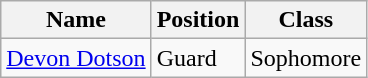<table class="wikitable">
<tr>
<th>Name</th>
<th>Position</th>
<th>Class</th>
</tr>
<tr>
<td><a href='#'>Devon Dotson</a></td>
<td>Guard</td>
<td>Sophomore</td>
</tr>
</table>
